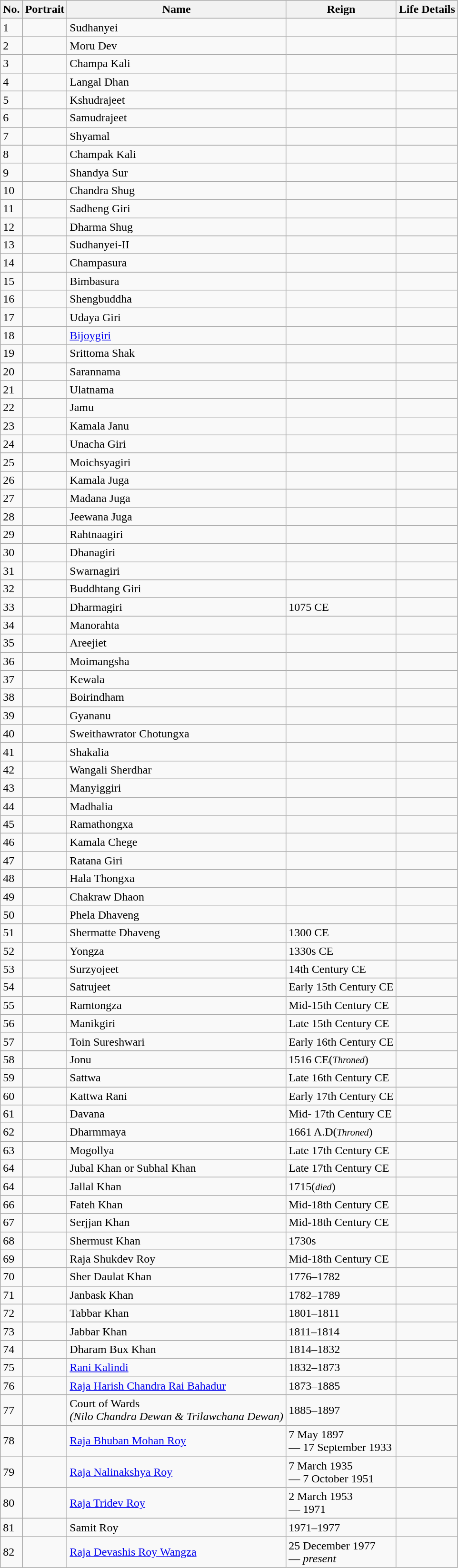<table class="wikitable">
<tr>
<th>No.</th>
<th>Portrait</th>
<th>Name</th>
<th>Reign</th>
<th>Life Details</th>
</tr>
<tr>
<td>1</td>
<td></td>
<td>Sudhanyei</td>
<td></td>
<td></td>
</tr>
<tr>
<td>2</td>
<td></td>
<td>Moru Dev</td>
<td></td>
<td></td>
</tr>
<tr>
<td>3</td>
<td></td>
<td>Champa Kali</td>
<td></td>
<td></td>
</tr>
<tr>
<td>4</td>
<td></td>
<td>Langal Dhan</td>
<td></td>
<td></td>
</tr>
<tr>
<td>5</td>
<td></td>
<td>Kshudrajeet</td>
<td></td>
<td></td>
</tr>
<tr>
<td>6</td>
<td></td>
<td>Samudrajeet</td>
<td></td>
<td></td>
</tr>
<tr>
<td>7</td>
<td></td>
<td>Shyamal</td>
<td></td>
<td></td>
</tr>
<tr>
<td>8</td>
<td></td>
<td>Champak Kali</td>
<td></td>
<td></td>
</tr>
<tr>
<td>9</td>
<td></td>
<td>Shandya Sur</td>
<td></td>
<td></td>
</tr>
<tr>
<td>10</td>
<td></td>
<td>Chandra Shug</td>
<td></td>
<td></td>
</tr>
<tr>
<td>11</td>
<td></td>
<td>Sadheng Giri</td>
<td></td>
<td></td>
</tr>
<tr>
<td>12</td>
<td></td>
<td>Dharma Shug</td>
<td></td>
<td></td>
</tr>
<tr>
<td>13</td>
<td></td>
<td>Sudhanyei-II</td>
<td></td>
<td></td>
</tr>
<tr>
<td>14</td>
<td></td>
<td>Champasura</td>
<td></td>
<td></td>
</tr>
<tr>
<td>15</td>
<td></td>
<td>Bimbasura</td>
<td></td>
<td></td>
</tr>
<tr>
<td>16</td>
<td></td>
<td>Shengbuddha</td>
<td></td>
<td></td>
</tr>
<tr>
<td>17</td>
<td></td>
<td>Udaya Giri</td>
<td></td>
<td></td>
</tr>
<tr>
<td>18</td>
<td></td>
<td><a href='#'>Bijoygiri</a></td>
<td></td>
<td></td>
</tr>
<tr>
<td>19</td>
<td></td>
<td>Srittoma Shak</td>
<td></td>
<td></td>
</tr>
<tr>
<td>20</td>
<td></td>
<td>Sarannama</td>
<td></td>
<td></td>
</tr>
<tr>
<td>21</td>
<td></td>
<td>Ulatnama</td>
<td></td>
<td></td>
</tr>
<tr>
<td>22</td>
<td></td>
<td>Jamu</td>
<td></td>
<td></td>
</tr>
<tr>
<td>23</td>
<td></td>
<td>Kamala Janu</td>
<td></td>
<td></td>
</tr>
<tr>
<td>24</td>
<td></td>
<td>Unacha Giri</td>
<td></td>
<td></td>
</tr>
<tr>
<td>25</td>
<td></td>
<td>Moichsyagiri</td>
<td></td>
<td></td>
</tr>
<tr>
<td>26</td>
<td></td>
<td>Kamala Juga</td>
<td></td>
<td></td>
</tr>
<tr>
<td>27</td>
<td></td>
<td>Madana Juga</td>
<td></td>
<td></td>
</tr>
<tr>
<td>28</td>
<td></td>
<td>Jeewana Juga</td>
<td></td>
<td></td>
</tr>
<tr>
<td>29</td>
<td></td>
<td>Rahtnaagiri</td>
<td></td>
<td></td>
</tr>
<tr>
<td>30</td>
<td></td>
<td>Dhanagiri</td>
<td></td>
<td></td>
</tr>
<tr>
<td>31</td>
<td></td>
<td>Swarnagiri</td>
<td></td>
<td></td>
</tr>
<tr>
<td>32</td>
<td></td>
<td>Buddhtang Giri</td>
<td></td>
<td></td>
</tr>
<tr>
<td>33</td>
<td></td>
<td>Dharmagiri</td>
<td>1075 CE</td>
<td></td>
</tr>
<tr>
<td>34</td>
<td></td>
<td>Manorahta</td>
<td></td>
<td></td>
</tr>
<tr>
<td>35</td>
<td></td>
<td>Areejiet</td>
<td></td>
<td></td>
</tr>
<tr>
<td>36</td>
<td></td>
<td>Moimangsha</td>
<td></td>
<td></td>
</tr>
<tr>
<td>37</td>
<td></td>
<td>Kewala</td>
<td></td>
<td></td>
</tr>
<tr>
<td>38</td>
<td></td>
<td>Boirindham</td>
<td></td>
<td></td>
</tr>
<tr>
<td>39</td>
<td></td>
<td>Gyananu</td>
<td></td>
<td></td>
</tr>
<tr>
<td>40</td>
<td></td>
<td>Sweithawrator Chotungxa</td>
<td></td>
<td></td>
</tr>
<tr>
<td>41</td>
<td></td>
<td>Shakalia</td>
<td></td>
<td></td>
</tr>
<tr>
<td>42</td>
<td></td>
<td>Wangali Sherdhar</td>
<td></td>
<td></td>
</tr>
<tr>
<td>43</td>
<td></td>
<td>Manyiggiri</td>
<td></td>
<td></td>
</tr>
<tr>
<td>44</td>
<td></td>
<td>Madhalia</td>
<td></td>
<td></td>
</tr>
<tr>
<td>45</td>
<td></td>
<td>Ramathongxa</td>
<td></td>
<td></td>
</tr>
<tr>
<td>46</td>
<td></td>
<td>Kamala Chege</td>
<td></td>
<td></td>
</tr>
<tr>
<td>47</td>
<td></td>
<td>Ratana Giri</td>
<td></td>
<td></td>
</tr>
<tr>
<td>48</td>
<td></td>
<td>Hala Thongxa</td>
<td></td>
<td></td>
</tr>
<tr>
<td>49</td>
<td></td>
<td>Chakraw Dhaon</td>
<td></td>
<td></td>
</tr>
<tr>
<td>50</td>
<td></td>
<td>Phela Dhaveng</td>
<td></td>
<td></td>
</tr>
<tr>
<td>51</td>
<td></td>
<td>Shermatte Dhaveng</td>
<td>1300 CE</td>
<td></td>
</tr>
<tr>
<td>52</td>
<td></td>
<td>Yongza</td>
<td>1330s CE</td>
<td></td>
</tr>
<tr>
<td>53</td>
<td></td>
<td>Surzyojeet</td>
<td>14th Century CE</td>
<td></td>
</tr>
<tr>
<td>54</td>
<td></td>
<td>Satrujeet</td>
<td>Early 15th Century CE</td>
<td></td>
</tr>
<tr>
<td>55</td>
<td></td>
<td>Ramtongza</td>
<td>Mid-15th Century CE</td>
<td></td>
</tr>
<tr>
<td>56</td>
<td></td>
<td>Manikgiri</td>
<td>Late 15th Century CE</td>
<td></td>
</tr>
<tr>
<td>57</td>
<td></td>
<td>Toin Sureshwari</td>
<td>Early 16th Century CE</td>
<td></td>
</tr>
<tr>
<td>58</td>
<td></td>
<td>Jonu</td>
<td>1516 CE(<em><small>Throned</small></em>)</td>
<td></td>
</tr>
<tr>
<td>59</td>
<td></td>
<td>Sattwa</td>
<td>Late  16th Century CE</td>
<td></td>
</tr>
<tr>
<td>60</td>
<td></td>
<td>Kattwa Rani</td>
<td>Early 17th Century CE</td>
<td></td>
</tr>
<tr>
<td>61</td>
<td></td>
<td>Davana</td>
<td>Mid- 17th Century CE</td>
<td></td>
</tr>
<tr>
<td>62</td>
<td></td>
<td>Dharmmaya</td>
<td>1661 A.D(<small><em>Throned</em></small>)</td>
<td></td>
</tr>
<tr>
<td>63</td>
<td></td>
<td>Mogollya</td>
<td>Late 17th Century CE</td>
<td></td>
</tr>
<tr>
<td>64</td>
<td></td>
<td>Jubal Khan or Subhal Khan</td>
<td>Late 17th Century CE</td>
<td></td>
</tr>
<tr>
<td>64</td>
<td></td>
<td>Jallal Khan</td>
<td>1715(<em><small>died</small></em>)</td>
<td></td>
</tr>
<tr>
<td>66</td>
<td></td>
<td>Fateh Khan</td>
<td>Mid-18th Century CE</td>
<td></td>
</tr>
<tr>
<td>67</td>
<td></td>
<td>Serjjan Khan</td>
<td>Mid-18th Century CE</td>
<td></td>
</tr>
<tr>
<td>68</td>
<td></td>
<td>Shermust Khan</td>
<td>1730s</td>
<td></td>
</tr>
<tr>
<td>69</td>
<td></td>
<td>Raja Shukdev Roy</td>
<td>Mid-18th Century CE</td>
<td></td>
</tr>
<tr>
<td>70</td>
<td></td>
<td>Sher Daulat Khan</td>
<td>1776–1782</td>
<td></td>
</tr>
<tr>
<td>71</td>
<td></td>
<td>Janbask Khan</td>
<td>1782–1789</td>
<td></td>
</tr>
<tr>
<td>72</td>
<td></td>
<td>Tabbar Khan</td>
<td>1801–1811</td>
<td></td>
</tr>
<tr>
<td>73</td>
<td></td>
<td>Jabbar Khan</td>
<td>1811–1814</td>
<td></td>
</tr>
<tr>
<td>74</td>
<td></td>
<td>Dharam Bux Khan</td>
<td>1814–1832</td>
<td></td>
</tr>
<tr>
<td>75</td>
<td></td>
<td><a href='#'>Rani Kalindi</a></td>
<td>1832–1873</td>
<td></td>
</tr>
<tr>
<td>76</td>
<td></td>
<td><a href='#'>Raja Harish Chandra Rai Bahadur</a></td>
<td>1873–1885</td>
<td></td>
</tr>
<tr>
<td>77</td>
<td></td>
<td>Court of Wards<br><em>(Nilo Chandra Dewan</em> <em>& Trilawchana Dewan)</em></td>
<td>1885–1897</td>
<td></td>
</tr>
<tr>
<td>78</td>
<td></td>
<td><a href='#'>Raja Bhuban Mohan Roy</a></td>
<td>7 May 1897<br>— 
17 September 1933</td>
<td></td>
</tr>
<tr>
<td>79</td>
<td></td>
<td><a href='#'>Raja Nalinakshya Roy</a></td>
<td>7 March 1935<br>— 
7 October 1951</td>
<td></td>
</tr>
<tr>
<td>80</td>
<td></td>
<td><a href='#'>Raja Tridev Roy</a></td>
<td>2 March 1953<br>— 
1971</td>
<td></td>
</tr>
<tr>
<td>81</td>
<td></td>
<td>Samit Roy</td>
<td>1971–1977</td>
<td></td>
</tr>
<tr>
<td>82</td>
<td></td>
<td><a href='#'>Raja Devashis Roy Wangza</a></td>
<td>25 December 1977<br>—
<em>present</em></td>
<td></td>
</tr>
</table>
